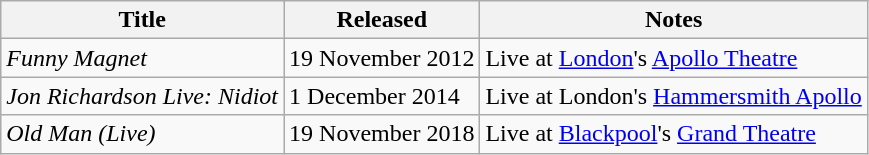<table class="wikitable">
<tr>
<th>Title</th>
<th>Released</th>
<th>Notes</th>
</tr>
<tr>
<td><em>Funny Magnet</em></td>
<td>19 November 2012</td>
<td>Live at <a href='#'>London</a>'s <a href='#'>Apollo Theatre</a></td>
</tr>
<tr>
<td><em>Jon Richardson Live: Nidiot</em></td>
<td>1 December 2014</td>
<td>Live at London's <a href='#'>Hammersmith Apollo</a></td>
</tr>
<tr>
<td><em>Old Man (Live)</em></td>
<td>19 November 2018</td>
<td>Live at <a href='#'>Blackpool</a>'s <a href='#'>Grand Theatre</a></td>
</tr>
</table>
